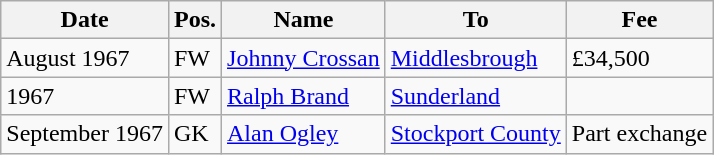<table class="wikitable">
<tr>
<th>Date</th>
<th>Pos.</th>
<th>Name</th>
<th>To</th>
<th>Fee</th>
</tr>
<tr>
<td>August 1967</td>
<td>FW</td>
<td> <a href='#'>Johnny Crossan</a></td>
<td> <a href='#'>Middlesbrough</a></td>
<td>£34,500</td>
</tr>
<tr>
<td>1967</td>
<td>FW</td>
<td> <a href='#'>Ralph Brand</a></td>
<td> <a href='#'>Sunderland</a></td>
<td></td>
</tr>
<tr>
<td>September 1967</td>
<td>GK</td>
<td> <a href='#'>Alan Ogley</a></td>
<td> <a href='#'>Stockport County</a></td>
<td>Part exchange</td>
</tr>
</table>
